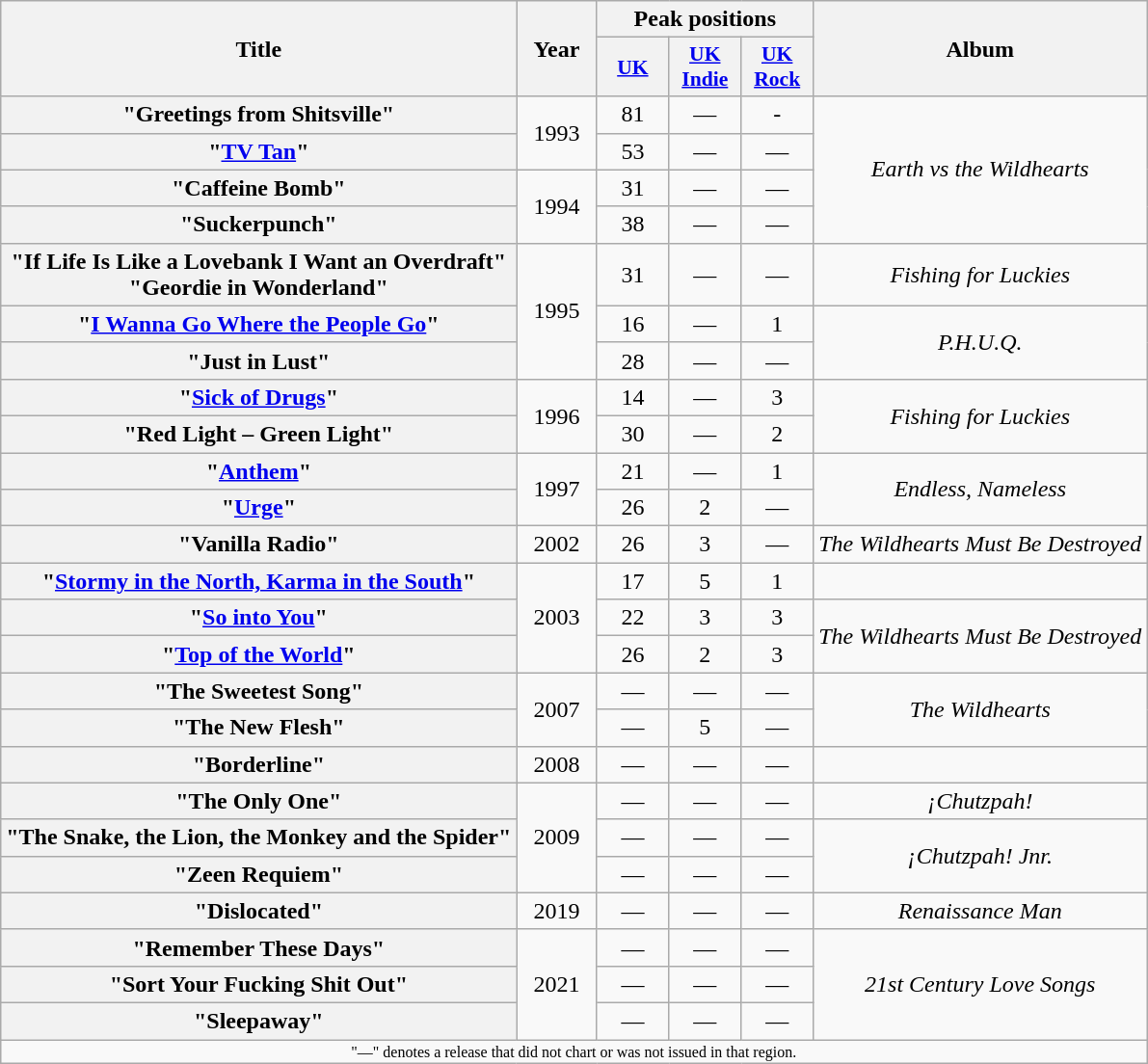<table class="wikitable plainrowheaders" style="text-align:center;">
<tr>
<th scope="col" rowspan="2">Title</th>
<th scope="col" rowspan="2" style="width:3em;">Year</th>
<th scope="col" colspan="3">Peak positions</th>
<th scope="col" rowspan="2">Album</th>
</tr>
<tr>
<th scope="col" style="width:3em;font-size:90%;"><a href='#'>UK</a><br></th>
<th scope="col" style="width:3em;font-size:90%;"><a href='#'>UK<br>Indie</a><br></th>
<th scope="col" style="width:3em;font-size:90%;"><a href='#'>UK<br>Rock</a><br></th>
</tr>
<tr>
<th scope="row">"Greetings from Shitsville"</th>
<td rowspan="2">1993</td>
<td>81</td>
<td>—</td>
<td>-</td>
<td rowspan="4"><em>Earth vs the Wildhearts</em></td>
</tr>
<tr>
<th scope="row">"<a href='#'>TV Tan</a>"</th>
<td>53</td>
<td>—</td>
<td>—</td>
</tr>
<tr>
<th scope="row">"Caffeine Bomb"</th>
<td rowspan="2">1994</td>
<td>31</td>
<td>—</td>
<td>—</td>
</tr>
<tr>
<th scope="row">"Suckerpunch"</th>
<td>38</td>
<td>—</td>
<td>—</td>
</tr>
<tr>
<th scope="row">"If Life Is Like a Lovebank I Want an Overdraft"<br>"Geordie in Wonderland"</th>
<td rowspan="3">1995</td>
<td>31</td>
<td>—</td>
<td>—</td>
<td><em>Fishing for Luckies</em></td>
</tr>
<tr>
<th scope="row">"<a href='#'>I Wanna Go Where the People Go</a>"</th>
<td>16</td>
<td>—</td>
<td>1</td>
<td rowspan="2"><em>P.H.U.Q.</em></td>
</tr>
<tr>
<th scope="row">"Just in Lust"</th>
<td>28</td>
<td>—</td>
<td>—</td>
</tr>
<tr>
<th scope="row">"<a href='#'>Sick of Drugs</a>"</th>
<td rowspan="2">1996</td>
<td>14</td>
<td>—</td>
<td>3</td>
<td rowspan="2"><em>Fishing for Luckies</em> </td>
</tr>
<tr>
<th scope="row">"Red Light – Green Light"</th>
<td>30</td>
<td>—</td>
<td>2</td>
</tr>
<tr>
<th scope="row">"<a href='#'>Anthem</a>"</th>
<td rowspan="2">1997</td>
<td>21</td>
<td>—</td>
<td>1</td>
<td rowspan="2"><em>Endless, Nameless</em></td>
</tr>
<tr>
<th scope="row">"<a href='#'>Urge</a>"</th>
<td>26</td>
<td>2</td>
<td>—</td>
</tr>
<tr>
<th scope="row">"Vanilla Radio"</th>
<td>2002</td>
<td>26</td>
<td>3</td>
<td>—</td>
<td><em>The Wildhearts Must Be Destroyed</em></td>
</tr>
<tr>
<th scope="row">"<a href='#'>Stormy in the North, Karma in the South</a>"</th>
<td rowspan="3">2003</td>
<td>17</td>
<td>5</td>
<td>1</td>
<td></td>
</tr>
<tr>
<th scope="row">"<a href='#'>So into You</a>"</th>
<td>22</td>
<td>3</td>
<td>3</td>
<td rowspan="2"><em>The Wildhearts Must Be Destroyed</em></td>
</tr>
<tr>
<th scope="row">"<a href='#'>Top of the World</a>"</th>
<td>26</td>
<td>2</td>
<td>3</td>
</tr>
<tr>
<th scope="row">"The Sweetest Song"</th>
<td rowspan="2">2007</td>
<td>—</td>
<td>—</td>
<td>—</td>
<td rowspan="2"><em>The Wildhearts</em></td>
</tr>
<tr>
<th scope="row">"The New Flesh"</th>
<td>—</td>
<td>5</td>
<td>—</td>
</tr>
<tr>
<th scope="row">"Borderline"</th>
<td>2008</td>
<td>—</td>
<td>—</td>
<td>—</td>
<td></td>
</tr>
<tr>
<th scope="row">"The Only One"</th>
<td rowspan="3">2009</td>
<td>—</td>
<td>—</td>
<td>—</td>
<td><em>¡Chutzpah!</em></td>
</tr>
<tr>
<th scope="row">"The Snake, the Lion, the Monkey and the Spider"</th>
<td>—</td>
<td>—</td>
<td>—</td>
<td rowspan="2"><em>¡Chutzpah! Jnr.</em></td>
</tr>
<tr>
<th scope="row">"Zeen Requiem"</th>
<td>—</td>
<td>—</td>
<td>—</td>
</tr>
<tr>
<th scope="row">"Dislocated"</th>
<td>2019</td>
<td>—</td>
<td>—</td>
<td>—</td>
<td><em>Renaissance Man</em></td>
</tr>
<tr>
<th scope="row">"Remember These Days"</th>
<td rowspan="3">2021</td>
<td>—</td>
<td>—</td>
<td>—</td>
<td rowspan="3"><em>21st Century Love Songs</em></td>
</tr>
<tr>
<th scope="row">"Sort Your Fucking Shit Out"</th>
<td>—</td>
<td>—</td>
<td>—</td>
</tr>
<tr>
<th scope="row">"Sleepaway"</th>
<td>—</td>
<td>—</td>
<td>—</td>
</tr>
<tr>
<td align="center" colspan="6" style="font-size: 8pt">"—" denotes a release that did not chart or was not issued in that region.</td>
</tr>
</table>
